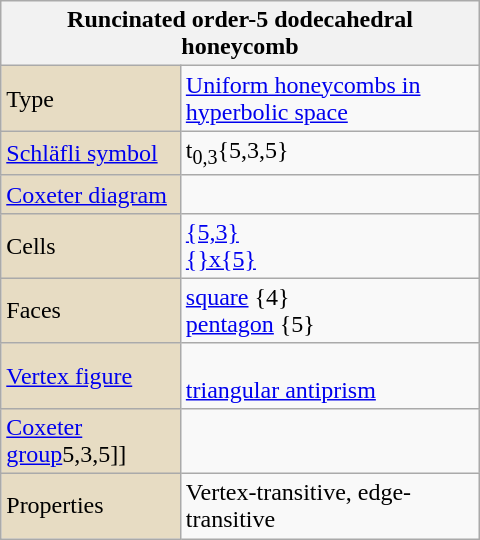<table class="wikitable" align="right" style="margin-left:10px" width="320">
<tr>
<th bgcolor=#e7dcc3 colspan=2>Runcinated order-5 dodecahedral honeycomb<br></th>
</tr>
<tr>
<td bgcolor=#e7dcc3>Type</td>
<td><a href='#'>Uniform honeycombs in hyperbolic space</a></td>
</tr>
<tr>
<td bgcolor=#e7dcc3><a href='#'>Schläfli symbol</a></td>
<td>t<sub>0,3</sub>{5,3,5}</td>
</tr>
<tr>
<td bgcolor=#e7dcc3><a href='#'>Coxeter diagram</a></td>
<td></td>
</tr>
<tr>
<td bgcolor=#e7dcc3>Cells</td>
<td><a href='#'>{5,3}</a> <br><a href='#'>{}x{5}</a> </td>
</tr>
<tr>
<td bgcolor=#e7dcc3>Faces</td>
<td><a href='#'>square</a> {4}<br><a href='#'>pentagon</a> {5}</td>
</tr>
<tr>
<td bgcolor=#e7dcc3><a href='#'>Vertex figure</a></td>
<td><br><a href='#'>triangular antiprism</a></td>
</tr>
<tr>
<td bgcolor=#e7dcc3><a href='#'>Coxeter group</a>5,3,5]]</td>
</tr>
<tr>
<td bgcolor=#e7dcc3>Properties</td>
<td>Vertex-transitive, edge-transitive</td>
</tr>
</table>
